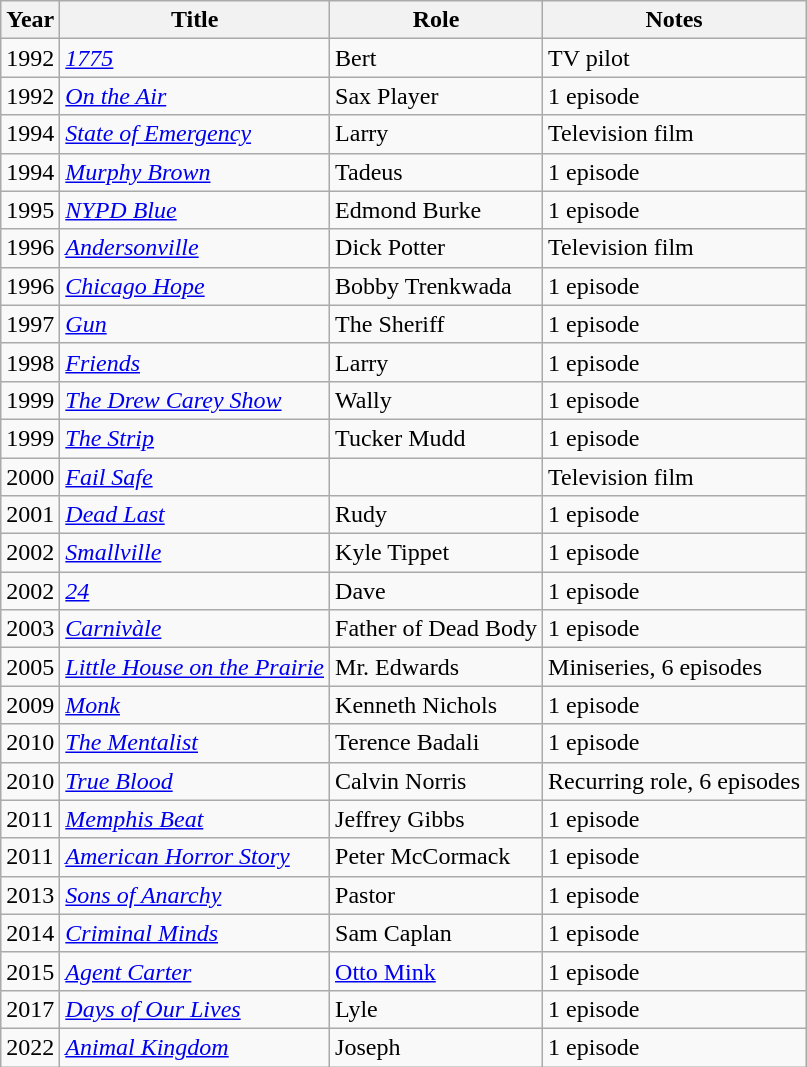<table class="wikitable">
<tr>
<th>Year</th>
<th>Title</th>
<th>Role</th>
<th>Notes</th>
</tr>
<tr>
<td>1992</td>
<td><em><a href='#'>1775</a></em></td>
<td>Bert</td>
<td>TV pilot</td>
</tr>
<tr>
<td>1992</td>
<td><em><a href='#'>On the Air</a></em></td>
<td>Sax Player</td>
<td>1 episode</td>
</tr>
<tr>
<td>1994</td>
<td><em><a href='#'>State of Emergency</a></em></td>
<td>Larry</td>
<td>Television film</td>
</tr>
<tr>
<td>1994</td>
<td><em><a href='#'>Murphy Brown</a></em></td>
<td>Tadeus</td>
<td>1 episode</td>
</tr>
<tr>
<td>1995</td>
<td><em><a href='#'>NYPD Blue</a></em></td>
<td>Edmond Burke</td>
<td>1 episode</td>
</tr>
<tr>
<td>1996</td>
<td><em><a href='#'>Andersonville</a></em></td>
<td>Dick Potter</td>
<td>Television film</td>
</tr>
<tr>
<td>1996</td>
<td><em><a href='#'>Chicago Hope</a></em></td>
<td>Bobby Trenkwada</td>
<td>1 episode</td>
</tr>
<tr>
<td>1997</td>
<td><em><a href='#'>Gun</a></em></td>
<td>The Sheriff</td>
<td>1 episode</td>
</tr>
<tr>
<td>1998</td>
<td><em><a href='#'>Friends</a></em></td>
<td>Larry</td>
<td>1 episode</td>
</tr>
<tr>
<td>1999</td>
<td><em><a href='#'>The Drew Carey Show</a></em></td>
<td>Wally</td>
<td>1 episode</td>
</tr>
<tr>
<td>1999</td>
<td><em><a href='#'>The Strip</a></em></td>
<td>Tucker Mudd</td>
<td>1 episode</td>
</tr>
<tr>
<td>2000</td>
<td><em><a href='#'>Fail Safe</a></em></td>
<td></td>
<td>Television film</td>
</tr>
<tr>
<td>2001</td>
<td><em><a href='#'>Dead Last</a></em></td>
<td>Rudy</td>
<td>1 episode</td>
</tr>
<tr>
<td>2002</td>
<td><em><a href='#'>Smallville</a></em></td>
<td>Kyle Tippet</td>
<td>1 episode</td>
</tr>
<tr>
<td>2002</td>
<td><em><a href='#'>24</a></em></td>
<td>Dave</td>
<td>1 episode</td>
</tr>
<tr>
<td>2003</td>
<td><em><a href='#'>Carnivàle</a></em></td>
<td>Father of Dead Body</td>
<td>1 episode</td>
</tr>
<tr>
<td>2005</td>
<td><em><a href='#'>Little House on the Prairie</a></em></td>
<td>Mr. Edwards</td>
<td>Miniseries, 6 episodes</td>
</tr>
<tr>
<td>2009</td>
<td><em><a href='#'>Monk</a></em></td>
<td>Kenneth Nichols</td>
<td>1 episode</td>
</tr>
<tr>
<td>2010</td>
<td><em><a href='#'>The Mentalist</a></em></td>
<td>Terence Badali</td>
<td>1 episode</td>
</tr>
<tr>
<td>2010</td>
<td><em><a href='#'>True Blood</a></em></td>
<td>Calvin Norris</td>
<td>Recurring role, 6 episodes</td>
</tr>
<tr>
<td>2011</td>
<td><em><a href='#'>Memphis Beat</a></em></td>
<td>Jeffrey Gibbs</td>
<td>1 episode</td>
</tr>
<tr>
<td>2011</td>
<td><em><a href='#'>American Horror Story</a></em></td>
<td>Peter McCormack</td>
<td>1 episode</td>
</tr>
<tr>
<td>2013</td>
<td><em><a href='#'>Sons of Anarchy</a></em></td>
<td>Pastor</td>
<td>1 episode</td>
</tr>
<tr>
<td>2014</td>
<td><em><a href='#'>Criminal Minds</a></em></td>
<td>Sam Caplan</td>
<td>1 episode</td>
</tr>
<tr>
<td>2015</td>
<td><em><a href='#'>Agent Carter</a></em></td>
<td><a href='#'>Otto Mink</a></td>
<td>1 episode</td>
</tr>
<tr>
<td>2017</td>
<td><em><a href='#'>Days of Our Lives</a></em></td>
<td>Lyle</td>
<td>1 episode</td>
</tr>
<tr>
<td>2022</td>
<td><em><a href='#'>Animal Kingdom</a></em></td>
<td>Joseph</td>
<td>1 episode</td>
</tr>
</table>
